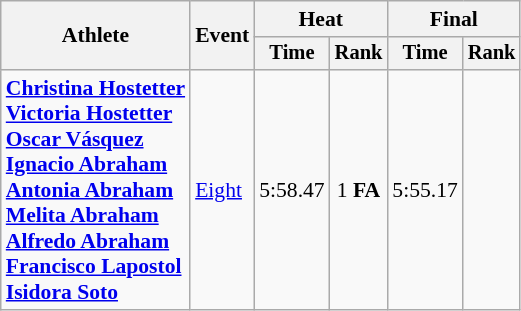<table class=wikitable style=font-size:90%;text-align:center>
<tr>
<th rowspan=2>Athlete</th>
<th rowspan=2>Event</th>
<th colspan=2>Heat</th>
<th colspan=2>Final</th>
</tr>
<tr style=font-size:95%>
<th>Time</th>
<th>Rank</th>
<th>Time</th>
<th>Rank</th>
</tr>
<tr>
<td style="text-align:left"><strong><a href='#'>Christina Hostetter</a><br><a href='#'>Victoria Hostetter</a><br><a href='#'>Oscar Vásquez</a><br><a href='#'>Ignacio Abraham</a><br><a href='#'>Antonia Abraham</a><br><a href='#'>Melita Abraham</a><br><a href='#'>Alfredo Abraham</a><br><a href='#'>Francisco Lapostol</a><br><a href='#'>Isidora Soto</a></strong></td>
<td style="text-align:left"><a href='#'>Eight</a></td>
<td>5:58.47</td>
<td>1 <strong>FA</strong></td>
<td>5:55.17</td>
<td></td>
</tr>
</table>
